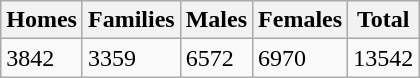<table class="wikitable">
<tr>
<th>Homes</th>
<th>Families</th>
<th>Males</th>
<th>Females</th>
<th>Total</th>
</tr>
<tr>
<td>3842</td>
<td>3359</td>
<td>6572</td>
<td>6970</td>
<td>13542</td>
</tr>
</table>
